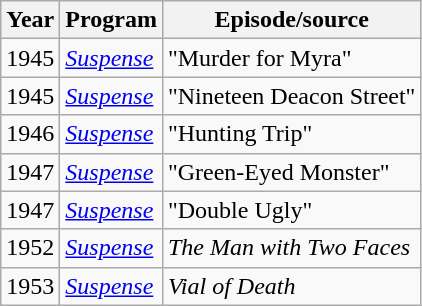<table class="wikitable sortable">
<tr>
<th>Year</th>
<th>Program</th>
<th>Episode/source</th>
</tr>
<tr>
<td>1945</td>
<td><em><a href='#'>Suspense</a></em></td>
<td>"Murder for Myra"</td>
</tr>
<tr>
<td>1945</td>
<td><em><a href='#'>Suspense</a></em></td>
<td>"Nineteen Deacon Street"</td>
</tr>
<tr>
<td>1946</td>
<td><em><a href='#'>Suspense</a></em></td>
<td>"Hunting Trip"</td>
</tr>
<tr>
<td>1947</td>
<td><em><a href='#'>Suspense</a></em></td>
<td>"Green-Eyed Monster"</td>
</tr>
<tr>
<td>1947</td>
<td><em><a href='#'>Suspense</a></em></td>
<td>"Double Ugly"</td>
</tr>
<tr>
<td>1952</td>
<td><em><a href='#'>Suspense</a></em></td>
<td><em>The Man with Two Faces</em></td>
</tr>
<tr>
<td>1953</td>
<td><em><a href='#'>Suspense</a></em></td>
<td><em>Vial of Death</em></td>
</tr>
</table>
